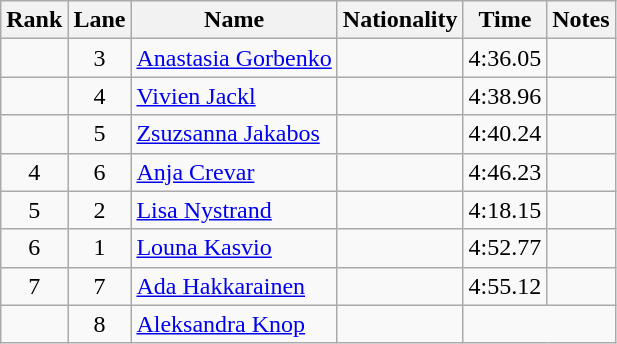<table class="wikitable sortable" style="text-align:center">
<tr>
<th>Rank</th>
<th>Lane</th>
<th>Name</th>
<th>Nationality</th>
<th>Time</th>
<th>Notes</th>
</tr>
<tr>
<td></td>
<td>3</td>
<td align=left><a href='#'>Anastasia Gorbenko</a></td>
<td align=left></td>
<td>4:36.05</td>
<td></td>
</tr>
<tr>
<td></td>
<td>4</td>
<td align=left><a href='#'>Vivien Jackl</a></td>
<td align=left></td>
<td>4:38.96</td>
<td></td>
</tr>
<tr>
<td></td>
<td>5</td>
<td align=left><a href='#'>Zsuzsanna Jakabos</a></td>
<td align=left></td>
<td>4:40.24</td>
<td></td>
</tr>
<tr>
<td>4</td>
<td>6</td>
<td align=left><a href='#'>Anja Crevar</a></td>
<td align=left></td>
<td>4:46.23</td>
<td></td>
</tr>
<tr>
<td>5</td>
<td>2</td>
<td align=left><a href='#'>Lisa Nystrand</a></td>
<td align=left></td>
<td>4:18.15</td>
<td></td>
</tr>
<tr>
<td>6</td>
<td>1</td>
<td align=left><a href='#'>Louna Kasvio</a></td>
<td align=left></td>
<td>4:52.77</td>
<td></td>
</tr>
<tr>
<td>7</td>
<td>7</td>
<td align=left><a href='#'>Ada Hakkarainen</a></td>
<td align=left></td>
<td>4:55.12</td>
<td></td>
</tr>
<tr>
<td></td>
<td>8</td>
<td align=left><a href='#'>Aleksandra Knop</a></td>
<td align=left></td>
<td colspan=2></td>
</tr>
</table>
